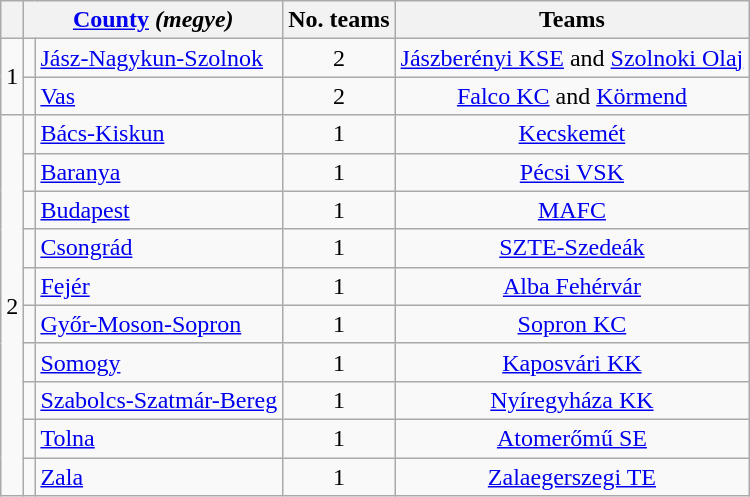<table class="wikitable">
<tr>
<th></th>
<th colspan=2><a href='#'>County</a> <em>(megye)</em></th>
<th>No. teams</th>
<th>Teams</th>
</tr>
<tr>
<td rowspan=2>1</td>
<td align=center></td>
<td><a href='#'>Jász-Nagykun-Szolnok</a></td>
<td align=center>2</td>
<td align=center><a href='#'>Jászberényi KSE</a> and <a href='#'>Szolnoki Olaj</a></td>
</tr>
<tr>
<td align=center></td>
<td><a href='#'>Vas</a></td>
<td align=center>2</td>
<td align=center><a href='#'>Falco KC</a> and <a href='#'>Körmend</a></td>
</tr>
<tr>
<td rowspan=10>2</td>
<td align=center></td>
<td><a href='#'>Bács-Kiskun</a></td>
<td align=center>1</td>
<td align=center><a href='#'>Kecskemét</a></td>
</tr>
<tr>
<td align=center></td>
<td><a href='#'>Baranya</a></td>
<td align=center>1</td>
<td align=center><a href='#'>Pécsi VSK</a></td>
</tr>
<tr>
<td align=center></td>
<td><a href='#'>Budapest</a></td>
<td align=center>1</td>
<td align=center><a href='#'>MAFC</a></td>
</tr>
<tr>
<td align=center></td>
<td><a href='#'>Csongrád</a></td>
<td align=center>1</td>
<td align=center><a href='#'>SZTE-Szedeák</a></td>
</tr>
<tr>
<td align=center></td>
<td><a href='#'>Fejér</a></td>
<td align=center>1</td>
<td align=center><a href='#'>Alba Fehérvár</a></td>
</tr>
<tr>
<td align=center></td>
<td><a href='#'>Győr-Moson-Sopron</a></td>
<td align=center>1</td>
<td align=center><a href='#'>Sopron KC</a></td>
</tr>
<tr>
<td align=center></td>
<td><a href='#'>Somogy</a></td>
<td align=center>1</td>
<td align=center><a href='#'>Kaposvári KK</a></td>
</tr>
<tr>
<td align=center></td>
<td><a href='#'>Szabolcs-Szatmár-Bereg</a></td>
<td align=center>1</td>
<td align=center><a href='#'>Nyíregyháza KK</a></td>
</tr>
<tr>
<td align=center></td>
<td><a href='#'>Tolna</a></td>
<td align=center>1</td>
<td align=center><a href='#'>Atomerőmű SE</a></td>
</tr>
<tr>
<td align=center></td>
<td><a href='#'>Zala</a></td>
<td align=center>1</td>
<td align=center><a href='#'>Zalaegerszegi TE</a></td>
</tr>
</table>
